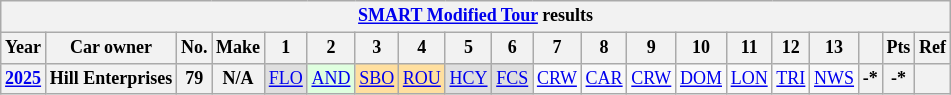<table class="wikitable" style="text-align:center; font-size:75%">
<tr>
<th colspan=38><a href='#'>SMART Modified Tour</a> results</th>
</tr>
<tr>
<th>Year</th>
<th>Car owner</th>
<th>No.</th>
<th>Make</th>
<th>1</th>
<th>2</th>
<th>3</th>
<th>4</th>
<th>5</th>
<th>6</th>
<th>7</th>
<th>8</th>
<th>9</th>
<th>10</th>
<th>11</th>
<th>12</th>
<th>13</th>
<th></th>
<th>Pts</th>
<th>Ref</th>
</tr>
<tr>
<th><a href='#'>2025</a></th>
<th>Hill Enterprises</th>
<th>79</th>
<th>N/A</th>
<td style="background:#DFDFDF;"><a href='#'>FLO</a><br></td>
<td style="background:#DFFFDF;"><a href='#'>AND</a><br></td>
<td style="background:#FFDF9F;"><a href='#'>SBO</a><br></td>
<td style="background:#FFDF9F;"><a href='#'>ROU</a><br></td>
<td style="background:#DFDFDF;"><a href='#'>HCY</a><br></td>
<td style="background:#DFDFDF;"><a href='#'>FCS</a><br></td>
<td><a href='#'>CRW</a></td>
<td><a href='#'>CAR</a></td>
<td><a href='#'>CRW</a></td>
<td><a href='#'>DOM</a></td>
<td><a href='#'>LON</a></td>
<td><a href='#'>TRI</a></td>
<td><a href='#'>NWS</a></td>
<th>-*</th>
<th>-*</th>
<th></th>
</tr>
</table>
